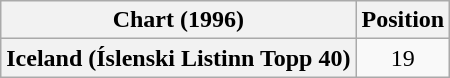<table class="wikitable plainrowheaders" style="text-align:center">
<tr>
<th>Chart (1996)</th>
<th>Position</th>
</tr>
<tr>
<th scope="row">Iceland (Íslenski Listinn Topp 40)</th>
<td>19</td>
</tr>
</table>
